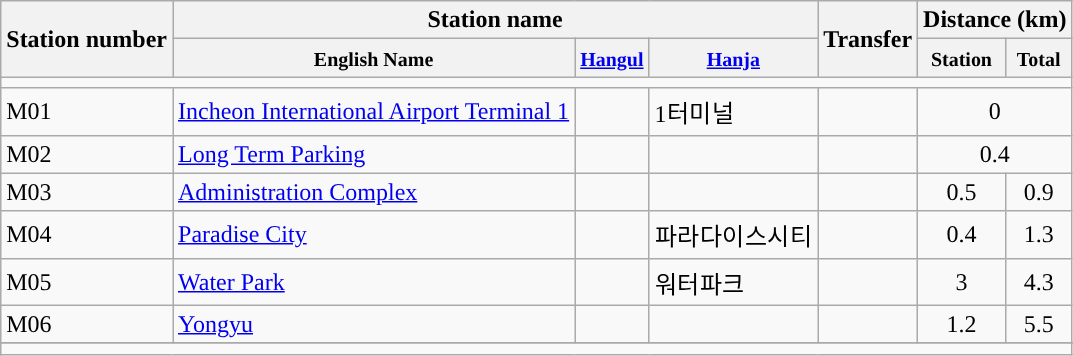<table class="wikitable">
<tr>
<th rowspan="2">Station number</th>
<th colspan="3">Station name</th>
<th rowspan="2">Transfer</th>
<th colspan="2">Distance (km)</th>
</tr>
<tr>
<th><small>English Name</small></th>
<th><small><a href='#'>Hangul</a></small></th>
<th><small><a href='#'>Hanja</a></small></th>
<th><small>Station</small></th>
<th><small>Total</small></th>
</tr>
<tr style="background:#">
<td colspan="12"></td>
</tr>
<tr>
<td>M01</td>
<td><a href='#'>Incheon International Airport Terminal 1</a></td>
<td></td>
<td>1터미널</td>
<td></td>
<td colspan="2" style="text-align: center;">0</td>
</tr>
<tr>
<td>M02</td>
<td><a href='#'>Long Term Parking</a></td>
<td></td>
<td></td>
<td></td>
<td colspan="2" style="text-align: center;">0.4</td>
</tr>
<tr>
<td>M03</td>
<td><a href='#'>Administration Complex</a></td>
<td></td>
<td></td>
<td></td>
<td style="text-align: center;">0.5</td>
<td style="text-align: center;">0.9</td>
</tr>
<tr>
<td>M04</td>
<td><a href='#'>Paradise City</a></td>
<td></td>
<td>파라다이스시티</td>
<td></td>
<td style="text-align: center;">0.4</td>
<td style="text-align: center;">1.3</td>
</tr>
<tr>
<td>M05</td>
<td><a href='#'>Water Park</a></td>
<td></td>
<td>워터파크</td>
<td></td>
<td style="text-align: center;">3</td>
<td style="text-align: center;">4.3</td>
</tr>
<tr>
<td>M06</td>
<td><a href='#'>Yongyu</a></td>
<td></td>
<td></td>
<td></td>
<td style="text-align: center;">1.2</td>
<td style="text-align: center;">5.5</td>
</tr>
<tr>
</tr>
<tr style="background:#">
<td colspan="12"></td>
</tr>
</table>
